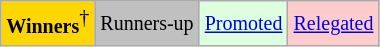<table class="wikitable">
<tr>
<td bgcolor=gold><small><strong>Winners</strong></small><sup>†</sup></td>
<td bgcolor=silver><small>Runners-up</small></td>
<td bgcolor="#DDFFDD"><small><a href='#'>Promoted</a></small></td>
<td bgcolor="#FFCCCC"><small><a href='#'>Relegated</a></small></td>
</tr>
</table>
